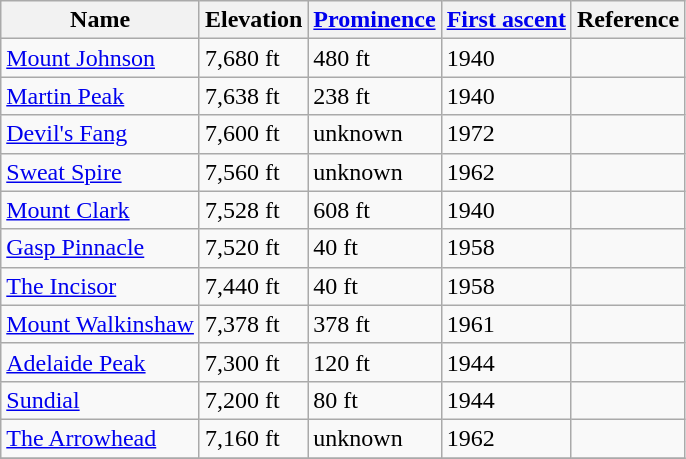<table class="wikitable">
<tr>
<th>Name</th>
<th>Elevation</th>
<th><a href='#'>Prominence</a></th>
<th><a href='#'>First ascent</a></th>
<th>Reference</th>
</tr>
<tr>
<td><a href='#'>Mount Johnson</a></td>
<td>7,680 ft</td>
<td>480 ft</td>
<td>1940</td>
<td></td>
</tr>
<tr>
<td><a href='#'>Martin Peak</a></td>
<td>7,638 ft</td>
<td>238 ft</td>
<td>1940</td>
<td></td>
</tr>
<tr>
<td><a href='#'>Devil's Fang</a></td>
<td>7,600 ft</td>
<td>unknown</td>
<td>1972</td>
<td></td>
</tr>
<tr>
<td><a href='#'>Sweat Spire</a></td>
<td>7,560 ft</td>
<td>unknown</td>
<td>1962</td>
<td></td>
</tr>
<tr>
<td><a href='#'>Mount Clark</a></td>
<td>7,528 ft</td>
<td>608 ft</td>
<td>1940</td>
<td></td>
</tr>
<tr>
<td><a href='#'>Gasp Pinnacle</a></td>
<td>7,520 ft</td>
<td>40 ft</td>
<td>1958</td>
<td></td>
</tr>
<tr>
<td><a href='#'>The Incisor</a></td>
<td>7,440 ft</td>
<td>40 ft</td>
<td>1958</td>
<td></td>
</tr>
<tr>
<td><a href='#'>Mount Walkinshaw</a></td>
<td>7,378 ft</td>
<td>378 ft</td>
<td>1961</td>
<td></td>
</tr>
<tr>
<td><a href='#'>Adelaide Peak</a></td>
<td>7,300 ft</td>
<td>120 ft</td>
<td>1944</td>
<td></td>
</tr>
<tr>
<td><a href='#'>Sundial</a></td>
<td>7,200 ft</td>
<td>80 ft</td>
<td>1944</td>
<td></td>
</tr>
<tr>
<td><a href='#'>The Arrowhead</a></td>
<td>7,160 ft</td>
<td>unknown</td>
<td>1962</td>
<td></td>
</tr>
<tr>
</tr>
</table>
